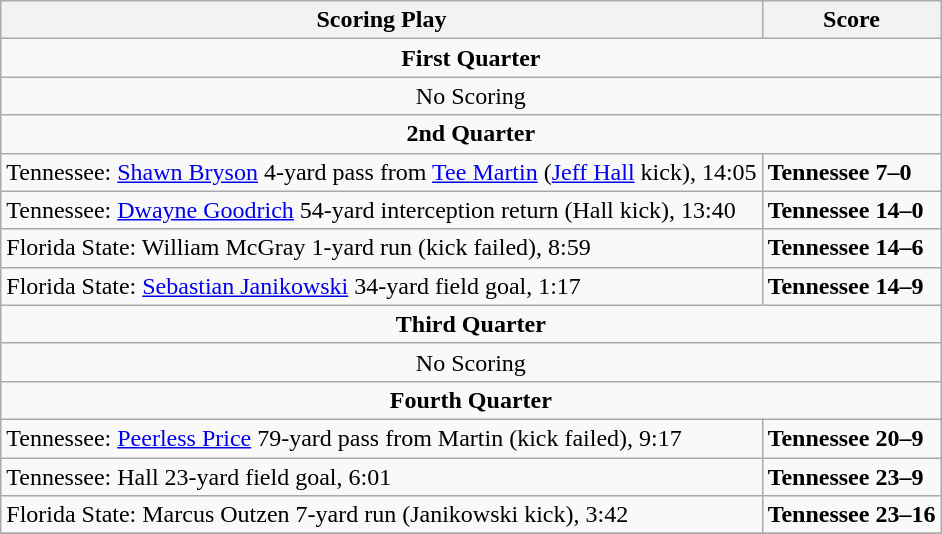<table class="wikitable">
<tr>
<th>Scoring Play</th>
<th>Score</th>
</tr>
<tr>
<td colspan="4" align="center"><strong>First Quarter</strong></td>
</tr>
<tr>
<td colspan="4" align="center">No Scoring</td>
</tr>
<tr>
<td colspan="4" align="center"><strong>2nd Quarter</strong></td>
</tr>
<tr>
<td>Tennessee: <a href='#'>Shawn Bryson</a> 4-yard pass from <a href='#'>Tee Martin</a> (<a href='#'>Jeff Hall</a> kick), 14:05</td>
<td><strong>Tennessee 7–0</strong></td>
</tr>
<tr>
<td>Tennessee: <a href='#'>Dwayne Goodrich</a> 54-yard interception return (Hall kick), 13:40</td>
<td><strong>Tennessee 14–0</strong></td>
</tr>
<tr>
<td>Florida State: William McGray 1-yard run (kick failed), 8:59</td>
<td><strong>Tennessee 14–6</strong></td>
</tr>
<tr>
<td>Florida State: <a href='#'>Sebastian Janikowski</a> 34-yard field goal, 1:17</td>
<td><strong>Tennessee 14–9</strong></td>
</tr>
<tr>
<td colspan="6" align="center"><strong>Third Quarter</strong></td>
</tr>
<tr>
<td colspan="6" align="center">No Scoring</td>
</tr>
<tr>
<td colspan="6" align="center"><strong>Fourth Quarter</strong></td>
</tr>
<tr>
<td>Tennessee: <a href='#'>Peerless Price</a> 79-yard pass from Martin (kick failed), 9:17</td>
<td><strong>Tennessee 20–9</strong></td>
</tr>
<tr>
<td>Tennessee: Hall 23-yard field goal, 6:01</td>
<td><strong>Tennessee 23–9</strong></td>
</tr>
<tr>
<td>Florida State: Marcus Outzen 7-yard run (Janikowski kick), 3:42</td>
<td><strong>Tennessee 23–16</strong></td>
</tr>
<tr>
</tr>
</table>
